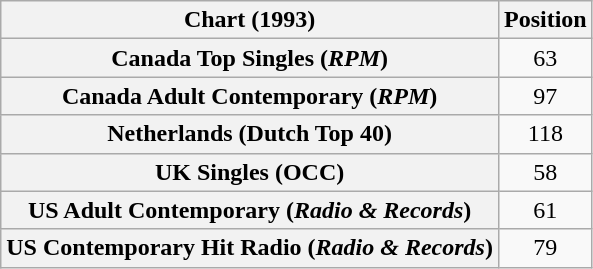<table class="wikitable sortable plainrowheaders" style="text-align:center;">
<tr>
<th>Chart (1993)</th>
<th>Position</th>
</tr>
<tr>
<th scope="row">Canada Top Singles (<em>RPM</em>)</th>
<td>63</td>
</tr>
<tr>
<th scope="row">Canada Adult Contemporary (<em>RPM</em>)</th>
<td>97</td>
</tr>
<tr>
<th scope="row">Netherlands (Dutch Top 40)</th>
<td>118</td>
</tr>
<tr>
<th scope="row">UK Singles (OCC)</th>
<td>58</td>
</tr>
<tr>
<th scope="row">US Adult Contemporary (<em>Radio & Records</em>)</th>
<td>61</td>
</tr>
<tr>
<th scope="row">US Contemporary Hit Radio (<em>Radio & Records</em>)</th>
<td>79</td>
</tr>
</table>
